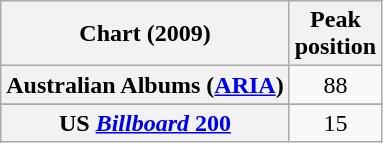<table class="wikitable sortable plainrowheaders" style="text-align:center">
<tr>
<th scope="col">Chart (2009)</th>
<th scope="col">Peak<br>position</th>
</tr>
<tr>
<th scope="row">Australian Albums (<a href='#'>ARIA</a>)</th>
<td>88</td>
</tr>
<tr>
</tr>
<tr>
<th scope="row">US <a href='#'><em>Billboard</em> 200</a></th>
<td>15</td>
</tr>
</table>
